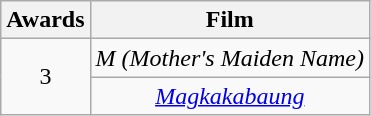<table class="wikitable" style="text-align:center">
<tr>
<th scope="col">Awards</th>
<th scope="col">Film</th>
</tr>
<tr>
<td rowspan="2">3</td>
<td><em>M (Mother's Maiden Name)</em></td>
</tr>
<tr>
<td><em><a href='#'>Magkakabaung</a></em></td>
</tr>
</table>
